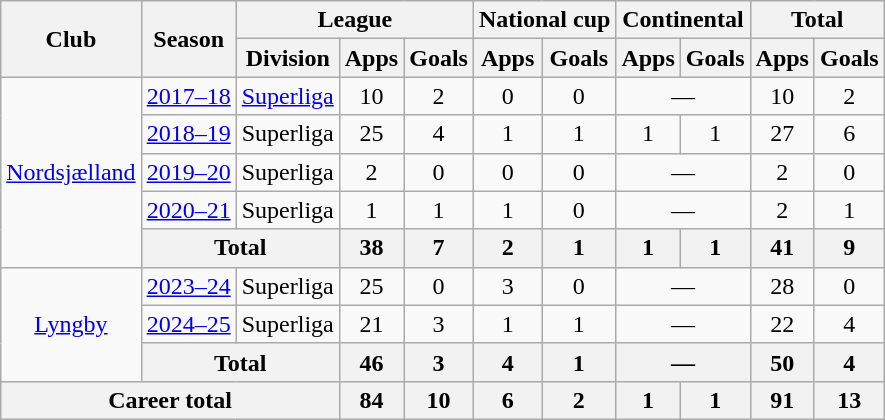<table class="wikitable" style="text-align:center">
<tr>
<th rowspan="2">Club</th>
<th rowspan="2">Season</th>
<th colspan="3">League</th>
<th colspan="2">National cup</th>
<th colspan="2">Continental</th>
<th colspan="2">Total</th>
</tr>
<tr>
<th>Division</th>
<th>Apps</th>
<th>Goals</th>
<th>Apps</th>
<th>Goals</th>
<th>Apps</th>
<th>Goals</th>
<th>Apps</th>
<th>Goals</th>
</tr>
<tr>
<td rowspan="5"><a href='#'>Nordsjælland</a></td>
<td><a href='#'>2017–18</a></td>
<td><a href='#'>Superliga</a></td>
<td>10</td>
<td>2</td>
<td>0</td>
<td>0</td>
<td colspan="2">—</td>
<td>10</td>
<td>2</td>
</tr>
<tr>
<td><a href='#'>2018–19</a></td>
<td>Superliga</td>
<td>25</td>
<td>4</td>
<td>1</td>
<td>1</td>
<td>1</td>
<td>1</td>
<td>27</td>
<td>6</td>
</tr>
<tr>
<td><a href='#'>2019–20</a></td>
<td>Superliga</td>
<td>2</td>
<td>0</td>
<td>0</td>
<td>0</td>
<td colspan="2">—</td>
<td>2</td>
<td>0</td>
</tr>
<tr>
<td><a href='#'>2020–21</a></td>
<td>Superliga</td>
<td>1</td>
<td>1</td>
<td>1</td>
<td>0</td>
<td colspan="2">—</td>
<td>2</td>
<td>1</td>
</tr>
<tr>
<th colspan="2">Total</th>
<th>38</th>
<th>7</th>
<th>2</th>
<th>1</th>
<th>1</th>
<th>1</th>
<th>41</th>
<th>9</th>
</tr>
<tr>
<td rowspan="3"><a href='#'>Lyngby</a></td>
<td><a href='#'>2023–24</a></td>
<td>Superliga</td>
<td>25</td>
<td>0</td>
<td>3</td>
<td>0</td>
<td colspan="2">—</td>
<td>28</td>
<td>0</td>
</tr>
<tr>
<td><a href='#'>2024–25</a></td>
<td>Superliga</td>
<td>21</td>
<td>3</td>
<td>1</td>
<td>1</td>
<td colspan="2">—</td>
<td>22</td>
<td>4</td>
</tr>
<tr>
<th colspan="2">Total</th>
<th>46</th>
<th>3</th>
<th>4</th>
<th>1</th>
<th colspan="2">—</th>
<th>50</th>
<th>4</th>
</tr>
<tr>
<th colspan="3">Career total</th>
<th>84</th>
<th>10</th>
<th>6</th>
<th>2</th>
<th>1</th>
<th>1</th>
<th>91</th>
<th>13</th>
</tr>
</table>
